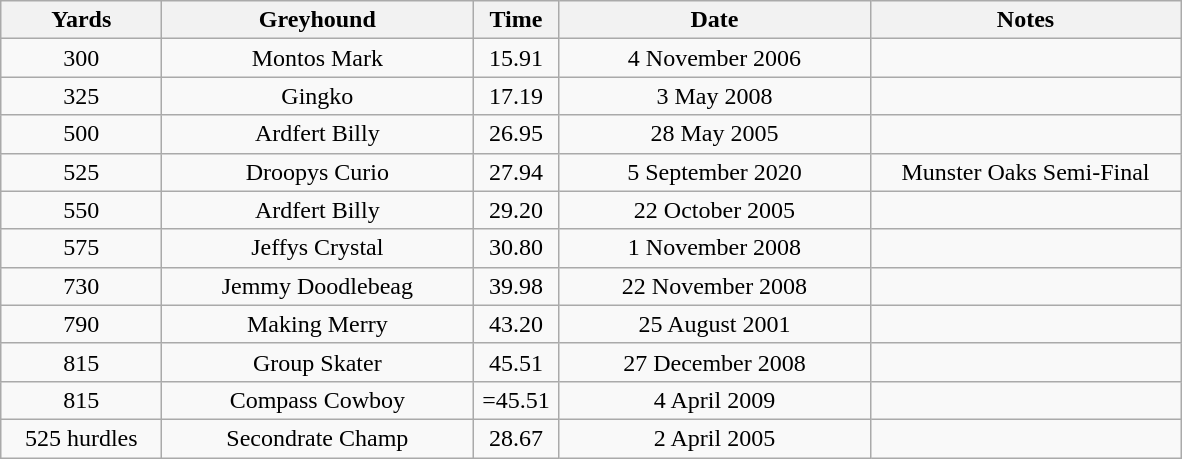<table class="wikitable" style="font-size: 100%">
<tr>
<th width=100>Yards</th>
<th width=200>Greyhound</th>
<th width=50>Time</th>
<th width=200>Date</th>
<th width=200>Notes</th>
</tr>
<tr align=center>
<td>300</td>
<td>Montos Mark</td>
<td>15.91</td>
<td>4 November 2006</td>
<td></td>
</tr>
<tr align=center>
<td>325</td>
<td>Gingko</td>
<td>17.19</td>
<td>3 May 2008</td>
<td></td>
</tr>
<tr align=center>
<td>500</td>
<td>Ardfert Billy</td>
<td>26.95</td>
<td>28 May 2005</td>
<td></td>
</tr>
<tr align=center>
<td>525</td>
<td>Droopys Curio </td>
<td>27.94</td>
<td>5 September 2020</td>
<td>Munster Oaks Semi-Final</td>
</tr>
<tr align=center>
<td>550</td>
<td>Ardfert Billy</td>
<td>29.20</td>
<td>22 October 2005</td>
<td></td>
</tr>
<tr align=center>
<td>575</td>
<td>Jeffys Crystal</td>
<td>30.80</td>
<td>1 November 2008</td>
<td></td>
</tr>
<tr align=center>
<td>730</td>
<td>Jemmy Doodlebeag</td>
<td>39.98</td>
<td>22 November 2008</td>
<td></td>
</tr>
<tr align=center>
<td>790</td>
<td>Making Merry</td>
<td>43.20</td>
<td>25 August 2001</td>
<td></td>
</tr>
<tr align=center>
<td>815</td>
<td>Group Skater</td>
<td>45.51</td>
<td>27 December 2008</td>
<td></td>
</tr>
<tr align=center>
<td>815</td>
<td>Compass Cowboy</td>
<td>=45.51</td>
<td>4 April 2009</td>
<td></td>
</tr>
<tr align=center>
<td>525 hurdles</td>
<td>Secondrate Champ</td>
<td>28.67</td>
<td>2 April 2005</td>
<td></td>
</tr>
</table>
